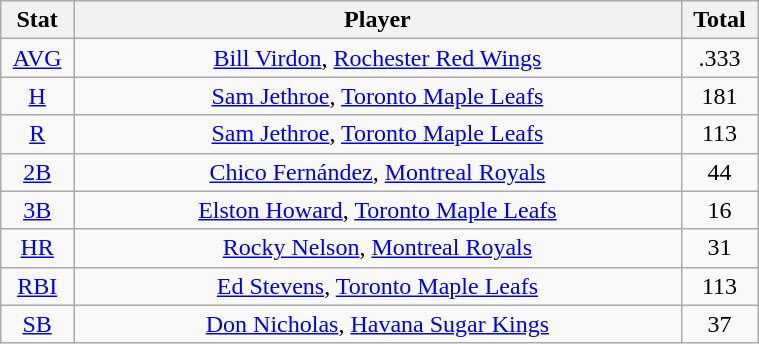<table class="wikitable" width="40%" style="text-align:center;">
<tr>
<th width="5%">Stat</th>
<th width="60%">Player</th>
<th width="5%">Total</th>
</tr>
<tr>
<td><a href='#'>AVG</a></td>
<td><a href='#'>Bill Virdon</a>, <a href='#'>Rochester Red Wings</a></td>
<td>.333</td>
</tr>
<tr>
<td><a href='#'>H</a></td>
<td><a href='#'>Sam Jethroe</a>, <a href='#'>Toronto Maple Leafs</a></td>
<td>181</td>
</tr>
<tr>
<td><a href='#'>R</a></td>
<td><a href='#'>Sam Jethroe</a>, <a href='#'>Toronto Maple Leafs</a></td>
<td>113</td>
</tr>
<tr>
<td><a href='#'>2B</a></td>
<td><a href='#'>Chico Fernández</a>, <a href='#'>Montreal Royals</a></td>
<td>44</td>
</tr>
<tr>
<td><a href='#'>3B</a></td>
<td><a href='#'>Elston Howard</a>, <a href='#'>Toronto Maple Leafs</a></td>
<td>16</td>
</tr>
<tr>
<td><a href='#'>HR</a></td>
<td><a href='#'>Rocky Nelson</a>, <a href='#'>Montreal Royals</a></td>
<td>31</td>
</tr>
<tr>
<td><a href='#'>RBI</a></td>
<td><a href='#'>Ed Stevens</a>, <a href='#'>Toronto Maple Leafs</a></td>
<td>113</td>
</tr>
<tr>
<td><a href='#'>SB</a></td>
<td><a href='#'>Don Nicholas</a>, <a href='#'>Havana Sugar Kings</a></td>
<td>37</td>
</tr>
</table>
